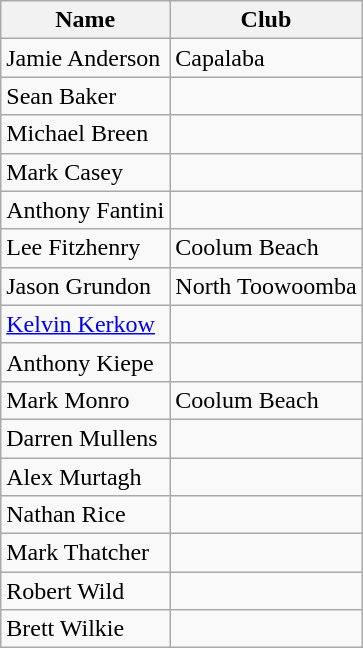<table class="wikitable sortable">
<tr>
<th>Name</th>
<th>Club</th>
</tr>
<tr>
<td>Jamie Anderson</td>
<td>Capalaba</td>
</tr>
<tr>
<td>Sean Baker</td>
<td></td>
</tr>
<tr>
<td>Michael Breen</td>
<td></td>
</tr>
<tr>
<td>Mark Casey</td>
<td></td>
</tr>
<tr>
<td>Anthony Fantini</td>
<td></td>
</tr>
<tr>
<td>Lee Fitzhenry</td>
<td>Coolum Beach</td>
</tr>
<tr>
<td>Jason Grundon</td>
<td>North Toowoomba</td>
</tr>
<tr>
<td><a href='#'>Kelvin Kerkow</a></td>
<td></td>
</tr>
<tr>
<td>Anthony Kiepe</td>
<td></td>
</tr>
<tr>
<td>Mark Monro</td>
<td>Coolum Beach</td>
</tr>
<tr>
<td>Darren Mullens</td>
<td></td>
</tr>
<tr>
<td>Alex Murtagh</td>
<td></td>
</tr>
<tr>
<td>Nathan Rice</td>
<td></td>
</tr>
<tr>
<td>Mark Thatcher</td>
<td></td>
</tr>
<tr>
<td>Robert Wild</td>
<td></td>
</tr>
<tr>
<td>Brett Wilkie</td>
<td></td>
</tr>
</table>
